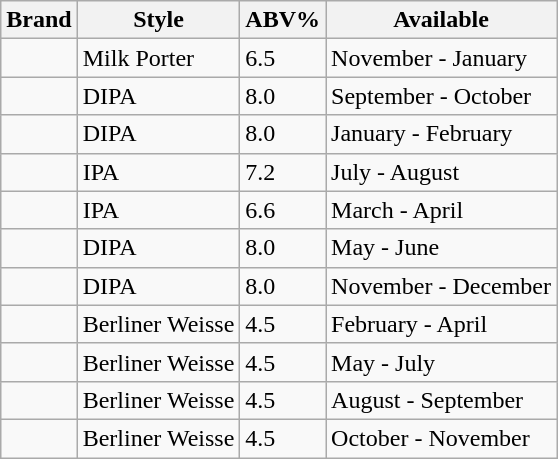<table class="wikitable">
<tr>
<th>Brand</th>
<th>Style</th>
<th>ABV%</th>
<th>Available</th>
</tr>
<tr>
<td></td>
<td>Milk Porter</td>
<td>6.5</td>
<td>November - January</td>
</tr>
<tr>
<td></td>
<td>DIPA</td>
<td>8.0</td>
<td>September - October</td>
</tr>
<tr>
<td></td>
<td>DIPA</td>
<td>8.0</td>
<td>January - February</td>
</tr>
<tr>
<td></td>
<td>IPA</td>
<td>7.2</td>
<td>July - August</td>
</tr>
<tr>
<td></td>
<td>IPA</td>
<td>6.6</td>
<td>March - April</td>
</tr>
<tr>
<td></td>
<td>DIPA</td>
<td>8.0</td>
<td>May - June</td>
</tr>
<tr>
<td></td>
<td>DIPA</td>
<td>8.0</td>
<td>November - December</td>
</tr>
<tr>
<td></td>
<td>Berliner Weisse</td>
<td>4.5</td>
<td>February - April</td>
</tr>
<tr>
<td></td>
<td>Berliner Weisse</td>
<td>4.5</td>
<td>May - July</td>
</tr>
<tr>
<td></td>
<td>Berliner Weisse</td>
<td>4.5</td>
<td>August - September</td>
</tr>
<tr>
<td></td>
<td>Berliner Weisse</td>
<td>4.5</td>
<td>October - November</td>
</tr>
</table>
